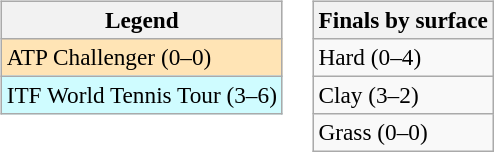<table>
<tr valign=top>
<td><br><table class=wikitable style=font-size:97%>
<tr>
<th>Legend</th>
</tr>
<tr bgcolor=moccasin>
<td>ATP Challenger (0–0)</td>
</tr>
<tr bgcolor=cffcff>
<td>ITF World Tennis Tour (3–6)</td>
</tr>
</table>
</td>
<td><br><table class=wikitable style=font-size:97%>
<tr>
<th>Finals by surface</th>
</tr>
<tr>
<td>Hard (0–4)</td>
</tr>
<tr>
<td>Clay (3–2)</td>
</tr>
<tr>
<td>Grass (0–0)</td>
</tr>
</table>
</td>
</tr>
</table>
